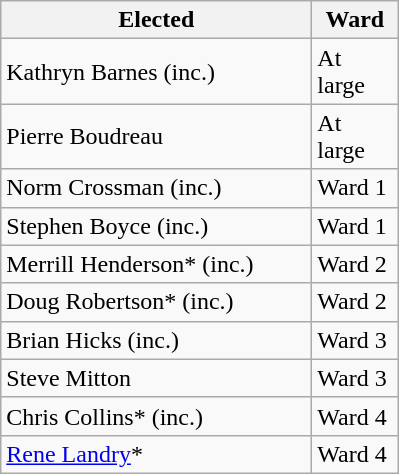<table class="wikitable">
<tr>
<th bgcolor="#DDDDFF" width="200px">Elected</th>
<th bgcolor="#DDDDFF" width="50px">Ward</th>
</tr>
<tr>
<td>Kathryn Barnes (inc.)</td>
<td>At large</td>
</tr>
<tr>
<td>Pierre Boudreau</td>
<td>At large</td>
</tr>
<tr>
<td>Norm Crossman (inc.)</td>
<td>Ward 1</td>
</tr>
<tr>
<td>Stephen Boyce (inc.)</td>
<td>Ward 1</td>
</tr>
<tr>
<td>Merrill Henderson* (inc.)</td>
<td>Ward 2</td>
</tr>
<tr>
<td>Doug Robertson* (inc.)</td>
<td>Ward 2</td>
</tr>
<tr>
<td>Brian Hicks (inc.)</td>
<td>Ward 3</td>
</tr>
<tr>
<td>Steve Mitton</td>
<td>Ward 3</td>
</tr>
<tr>
<td>Chris Collins* (inc.)</td>
<td>Ward 4</td>
</tr>
<tr>
<td><a href='#'>Rene Landry</a>*</td>
<td>Ward 4</td>
</tr>
</table>
